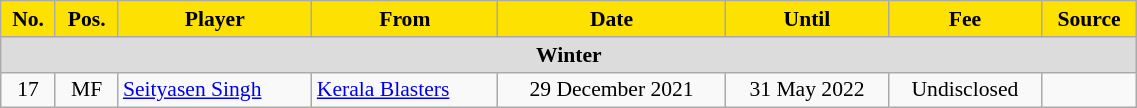<table class="wikitable" style="text-align:center; font-size:90%; width:60%;">
<tr>
<th style="background:#FDE100; color:#000000; text-align:center;">No.</th>
<th style="background:#FDE100; color:#000000; text-align:center;">Pos.</th>
<th style="background:#FDE100; color:#000000; text-align:center;">Player</th>
<th style="background:#FDE100; color:#000000; text-align:center;">From</th>
<th style="background:#FDE100; color:#000000; text-align:center;">Date</th>
<th style="background:#FDE100; color:#000000; text-align:center;">Until</th>
<th style="background:#FDE100; color:#000000; text-align:center;">Fee</th>
<th style="background:#FDE100; color:#000000; text-align:center;">Source</th>
</tr>
<tr>
<th colspan=8 style=background:#dcdcdc>Winter</th>
</tr>
<tr>
<td>17</td>
<td>MF</td>
<td align="left"> <a href='#'>Seityasen Singh</a></td>
<td align="left"> <a href='#'>Kerala Blasters</a></td>
<td>29 December 2021</td>
<td>31 May 2022</td>
<td>Undisclosed</td>
<td></td>
</tr>
</table>
